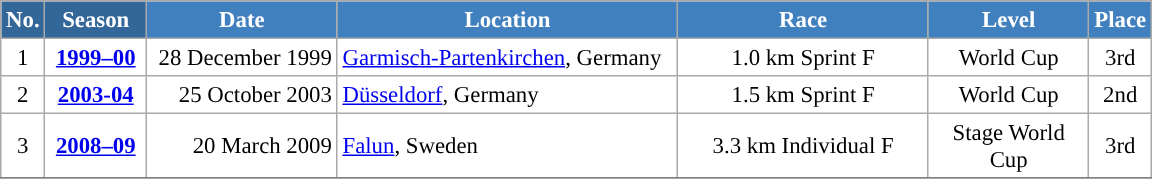<table class="wikitable sortable" style="font-size:95%; text-align:center; border:grey solid 1px; border-collapse:collapse; background:#ffffff;">
<tr style="background:#efefef;">
<th style="background-color:#369; color:white;">No.</th>
<th style="background-color:#369; color:white;">Season</th>
<th style="background-color:#4180be; color:white; width:120px;">Date</th>
<th style="background-color:#4180be; color:white; width:220px;">Location</th>
<th style="background-color:#4180be; color:white; width:160px;">Race</th>
<th style="background-color:#4180be; color:white; width:100px;">Level</th>
<th style="background-color:#4180be; color:white;">Place</th>
</tr>
<tr>
<td align=center>1</td>
<td rowspan=1 align=center><strong><a href='#'>1999–00</a></strong></td>
<td align=right>28 December 1999</td>
<td align=left> <a href='#'>Garmisch-Partenkirchen</a>, Germany</td>
<td>1.0 km Sprint F</td>
<td>World Cup</td>
<td>3rd</td>
</tr>
<tr>
<td align=center>2</td>
<td rowspan=1 align=center><strong> <a href='#'>2003-04</a> </strong></td>
<td align=right>25 October 2003</td>
<td align=left> <a href='#'>Düsseldorf</a>, Germany</td>
<td>1.5 km Sprint F</td>
<td>World Cup</td>
<td>2nd</td>
</tr>
<tr>
<td align=center>3</td>
<td rowspan=1 align=center><strong> <a href='#'>2008–09</a> </strong></td>
<td align=right>20 March 2009</td>
<td align=left> <a href='#'>Falun</a>, Sweden</td>
<td>3.3 km Individual F</td>
<td>Stage World Cup</td>
<td>3rd</td>
</tr>
<tr>
</tr>
</table>
